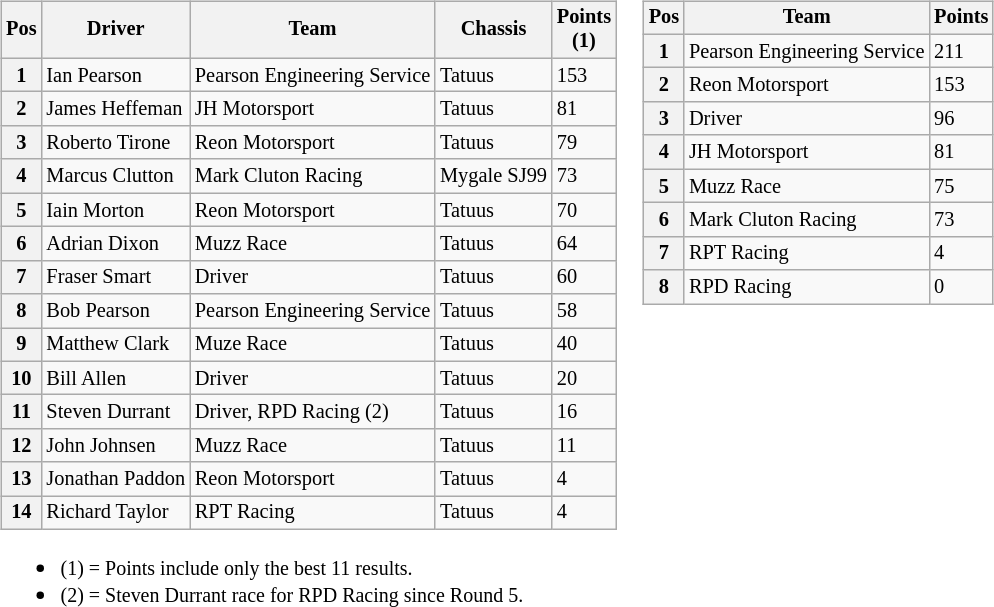<table>
<tr>
<td><br><table class="wikitable" style="font-size:85%">
<tr>
<th>Pos</th>
<th>Driver</th>
<th>Team</th>
<th>Chassis</th>
<th>Points<br>(1)</th>
</tr>
<tr>
<th>1</th>
<td> Ian Pearson</td>
<td>Pearson Engineering Service</td>
<td>Tatuus</td>
<td>153</td>
</tr>
<tr>
<th>2</th>
<td> James Heffeman</td>
<td>JH Motorsport</td>
<td>Tatuus</td>
<td>81</td>
</tr>
<tr>
<th>3</th>
<td> Roberto Tirone</td>
<td>Reon Motorsport</td>
<td>Tatuus</td>
<td>79</td>
</tr>
<tr>
<th>4</th>
<td> Marcus Clutton</td>
<td>Mark Cluton Racing</td>
<td>Mygale SJ99</td>
<td>73</td>
</tr>
<tr>
<th>5</th>
<td> Iain Morton</td>
<td>Reon Motorsport</td>
<td>Tatuus</td>
<td>70</td>
</tr>
<tr>
<th>6</th>
<td> Adrian Dixon</td>
<td>Muzz Race</td>
<td>Tatuus</td>
<td>64</td>
</tr>
<tr>
<th>7</th>
<td> Fraser Smart</td>
<td>Driver</td>
<td>Tatuus</td>
<td>60</td>
</tr>
<tr>
<th>8</th>
<td> Bob Pearson</td>
<td>Pearson Engineering Service</td>
<td>Tatuus</td>
<td>58</td>
</tr>
<tr>
<th>9</th>
<td> Matthew Clark</td>
<td>Muze Race</td>
<td>Tatuus</td>
<td>40</td>
</tr>
<tr>
<th>10</th>
<td> Bill Allen</td>
<td>Driver</td>
<td>Tatuus</td>
<td>20</td>
</tr>
<tr>
<th>11</th>
<td> Steven Durrant</td>
<td>Driver, RPD Racing (2)</td>
<td>Tatuus</td>
<td>16</td>
</tr>
<tr>
<th>12</th>
<td> John Johnsen</td>
<td>Muzz Race</td>
<td>Tatuus</td>
<td>11</td>
</tr>
<tr>
<th>13</th>
<td> Jonathan Paddon</td>
<td>Reon Motorsport</td>
<td>Tatuus</td>
<td>4</td>
</tr>
<tr>
<th>14</th>
<td> Richard Taylor</td>
<td>RPT Racing</td>
<td>Tatuus</td>
<td>4</td>
</tr>
</table>
<ul><li><small>(1) = Points include only the best 11 results.</small></li><li><small>(2) = Steven Durrant race for RPD Racing since Round 5.</small></li></ul></td>
<td valign=top><br><table class="wikitable" style="font-size: 85%;">
<tr>
<th>Pos</th>
<th>Team</th>
<th>Points</th>
</tr>
<tr>
<th>1</th>
<td>Pearson Engineering Service</td>
<td>211</td>
</tr>
<tr>
<th>2</th>
<td>Reon Motorsport</td>
<td>153</td>
</tr>
<tr>
<th>3</th>
<td>Driver</td>
<td>96</td>
</tr>
<tr>
<th>4</th>
<td>JH Motorsport</td>
<td>81</td>
</tr>
<tr>
<th>5</th>
<td>Muzz Race</td>
<td>75</td>
</tr>
<tr>
<th>6</th>
<td>Mark Cluton Racing</td>
<td>73</td>
</tr>
<tr>
<th>7</th>
<td>RPT Racing</td>
<td>4</td>
</tr>
<tr>
<th>8</th>
<td>RPD Racing</td>
<td>0</td>
</tr>
</table>
</td>
</tr>
</table>
